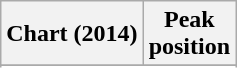<table class="wikitable sortable plainrowheaders">
<tr>
<th>Chart (2014)</th>
<th>Peak<br>position</th>
</tr>
<tr>
</tr>
<tr>
</tr>
<tr>
</tr>
</table>
